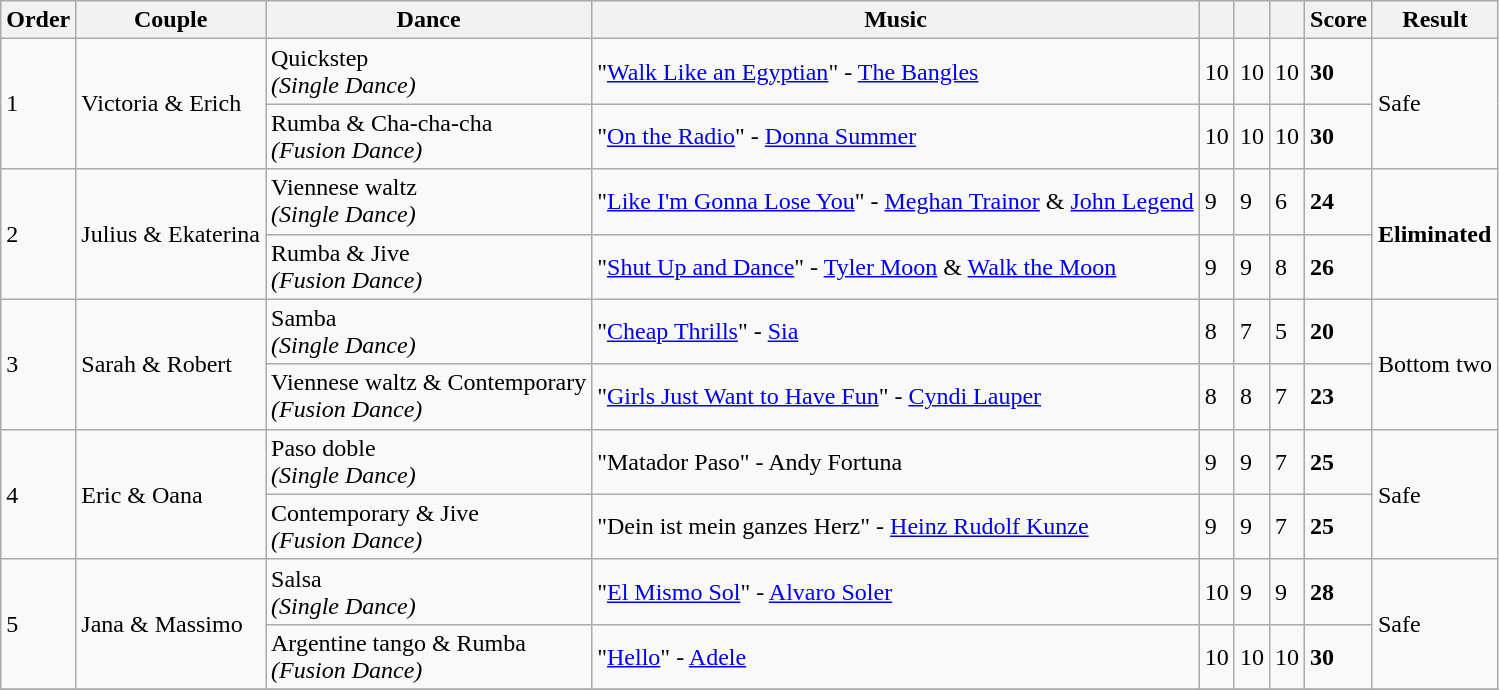<table class="wikitable unsortable center">
<tr>
<th>Order</th>
<th>Couple</th>
<th>Dance</th>
<th>Music</th>
<th><small></small></th>
<th><small></small></th>
<th><small></small></th>
<th>Score</th>
<th>Result</th>
</tr>
<tr>
<td rowspan=2>1</td>
<td rowspan=2>Victoria & Erich</td>
<td>Quickstep<br><em>(Single Dance)</em></td>
<td>"<a href='#'>Walk Like an Egyptian</a>" - <a href='#'>The Bangles</a></td>
<td>10</td>
<td>10</td>
<td>10</td>
<td><strong>30</strong></td>
<td rowspan=2>Safe</td>
</tr>
<tr>
<td>Rumba & Cha-cha-cha<br><em>(Fusion Dance)</em></td>
<td>"<a href='#'>On the Radio</a>" - <a href='#'>Donna Summer</a></td>
<td>10</td>
<td>10</td>
<td>10</td>
<td><strong>30</strong></td>
</tr>
<tr>
<td rowspan=2>2</td>
<td rowspan=2>Julius & Ekaterina</td>
<td>Viennese waltz<br><em>(Single Dance)</em></td>
<td>"<a href='#'>Like I'm Gonna Lose You</a>" - <a href='#'>Meghan Trainor</a> & <a href='#'>John Legend</a></td>
<td>9</td>
<td>9</td>
<td>6</td>
<td><strong>24</strong></td>
<td rowspan=2><strong>Eliminated</strong></td>
</tr>
<tr>
<td>Rumba & Jive<br><em>(Fusion Dance)</em></td>
<td>"<a href='#'>Shut Up and Dance</a>" - <a href='#'>Tyler Moon</a> & <a href='#'>Walk the Moon</a></td>
<td>9</td>
<td>9</td>
<td>8</td>
<td><strong>26</strong></td>
</tr>
<tr>
<td rowspan=2>3</td>
<td rowspan=2>Sarah & Robert</td>
<td>Samba<br><em>(Single Dance)</em></td>
<td>"<a href='#'>Cheap Thrills</a>" - <a href='#'>Sia</a></td>
<td>8</td>
<td>7</td>
<td>5</td>
<td><strong>20</strong></td>
<td rowspan=2>Bottom two</td>
</tr>
<tr>
<td>Viennese waltz & Contemporary<br><em>(Fusion Dance)</em></td>
<td>"<a href='#'>Girls Just Want to Have Fun</a>" - <a href='#'>Cyndi Lauper</a></td>
<td>8</td>
<td>8</td>
<td>7</td>
<td><strong>23</strong></td>
</tr>
<tr>
<td rowspan=2>4</td>
<td rowspan=2>Eric & Oana</td>
<td>Paso doble<br><em>(Single Dance)</em></td>
<td>"Matador Paso" - Andy Fortuna</td>
<td>9</td>
<td>9</td>
<td>7</td>
<td><strong>25</strong></td>
<td rowspan=2>Safe</td>
</tr>
<tr>
<td>Contemporary & Jive<br><em>(Fusion Dance)</em></td>
<td>"Dein ist mein ganzes Herz" - <a href='#'>Heinz Rudolf Kunze</a></td>
<td>9</td>
<td>9</td>
<td>7</td>
<td><strong>25</strong></td>
</tr>
<tr>
<td rowspan=2>5</td>
<td rowspan=2>Jana & Massimo</td>
<td>Salsa<br><em>(Single Dance)</em></td>
<td>"<a href='#'>El Mismo Sol</a>" - <a href='#'>Alvaro Soler</a></td>
<td>10</td>
<td>9</td>
<td>9</td>
<td><strong>28</strong></td>
<td rowspan=2>Safe</td>
</tr>
<tr>
<td>Argentine tango & Rumba<br><em>(Fusion Dance)</em></td>
<td>"<a href='#'>Hello</a>" - <a href='#'>Adele</a></td>
<td>10</td>
<td>10</td>
<td>10</td>
<td><strong>30</strong></td>
</tr>
<tr>
</tr>
</table>
